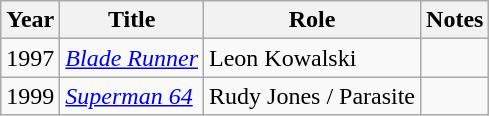<table class="wikitable sortable">
<tr>
<th>Year</th>
<th>Title</th>
<th>Role</th>
<th>Notes</th>
</tr>
<tr>
<td>1997</td>
<td><em><a href='#'>Blade Runner</a></em></td>
<td>Leon Kowalski</td>
<td></td>
</tr>
<tr>
<td>1999</td>
<td><em><a href='#'>Superman 64</a></em></td>
<td>Rudy Jones / Parasite</td>
<td></td>
</tr>
</table>
